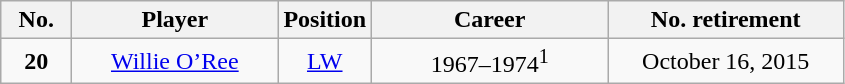<table class="wikitable sortable" style="text-align:center">
<tr>
<th width=40px>No.</th>
<th width=130px>Player</th>
<th width=40px>Position</th>
<th width=150px>Career</th>
<th width=150px>No. retirement</th>
</tr>
<tr>
<td><strong>20</strong></td>
<td><a href='#'>Willie O’Ree</a></td>
<td><a href='#'>LW</a></td>
<td>1967–1974<sup>1</sup></td>
<td>October 16, 2015</td>
</tr>
</table>
